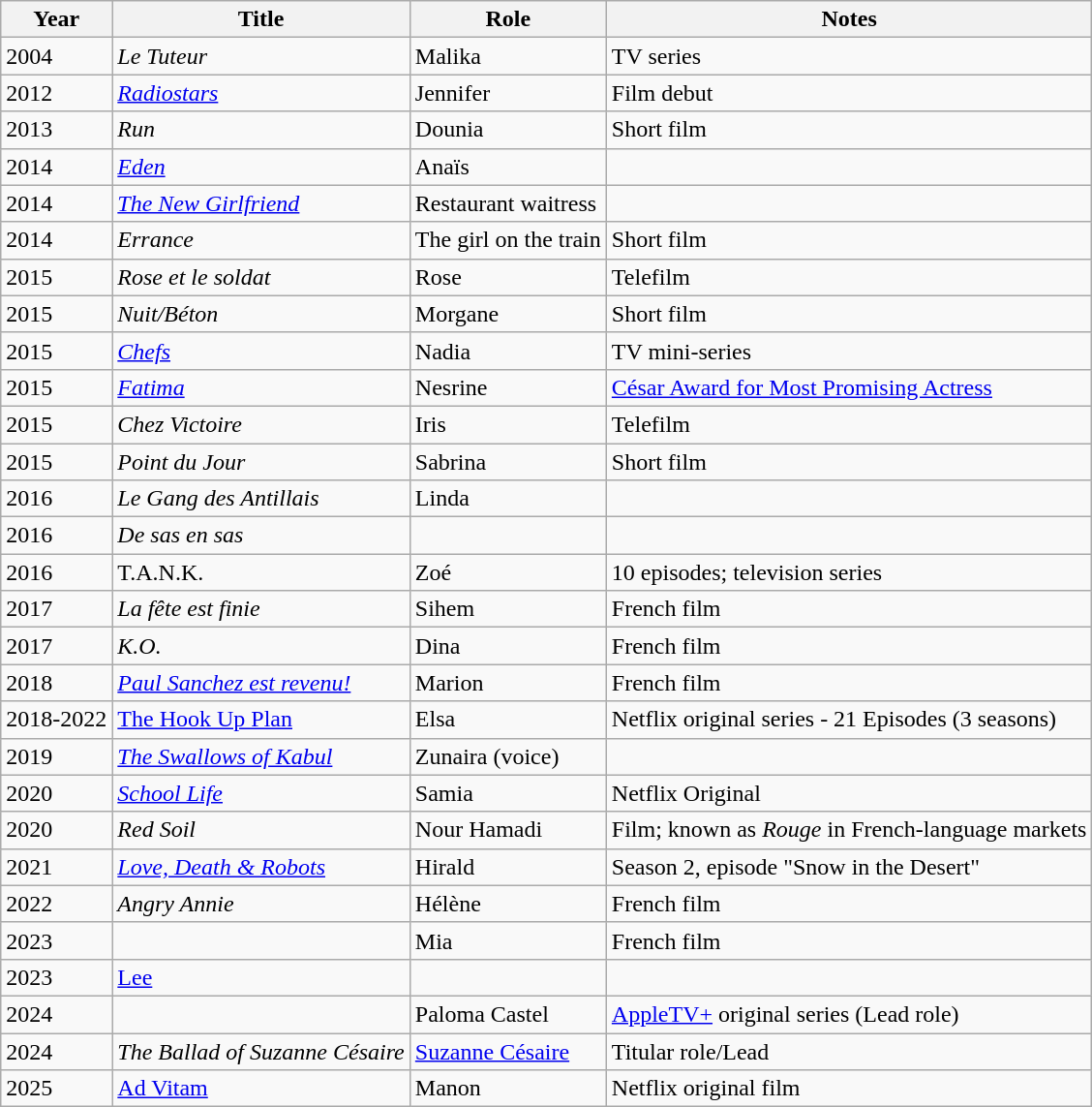<table class="wikitable sortable">
<tr>
<th>Year</th>
<th>Title</th>
<th>Role</th>
<th class="unsortable">Notes</th>
</tr>
<tr>
<td>2004</td>
<td><em>Le Tuteur</em></td>
<td>Malika</td>
<td>TV series</td>
</tr>
<tr>
<td>2012</td>
<td><em><a href='#'>Radiostars</a></em></td>
<td>Jennifer</td>
<td>Film debut</td>
</tr>
<tr>
<td>2013</td>
<td><em>Run</em></td>
<td>Dounia</td>
<td>Short film</td>
</tr>
<tr>
<td>2014</td>
<td><em><a href='#'>Eden</a></em></td>
<td>Anaïs</td>
<td></td>
</tr>
<tr>
<td>2014</td>
<td><em><a href='#'>The New Girlfriend</a></em></td>
<td>Restaurant waitress</td>
<td></td>
</tr>
<tr>
<td>2014</td>
<td><em>Errance</em></td>
<td>The girl on the train</td>
<td>Short film</td>
</tr>
<tr>
<td>2015</td>
<td><em>Rose et le soldat</em></td>
<td>Rose</td>
<td>Telefilm</td>
</tr>
<tr>
<td>2015</td>
<td><em>Nuit/Béton</em></td>
<td>Morgane</td>
<td>Short film</td>
</tr>
<tr>
<td>2015</td>
<td><em><a href='#'>Chefs</a></em></td>
<td>Nadia</td>
<td>TV mini-series</td>
</tr>
<tr>
<td>2015</td>
<td><em><a href='#'>Fatima</a></em></td>
<td>Nesrine</td>
<td><a href='#'>César Award for Most Promising Actress</a></td>
</tr>
<tr>
<td>2015</td>
<td><em>Chez Victoire</em></td>
<td>Iris</td>
<td>Telefilm</td>
</tr>
<tr>
<td>2015</td>
<td><em>Point du Jour</em></td>
<td>Sabrina</td>
<td>Short film</td>
</tr>
<tr>
<td>2016</td>
<td><em>Le Gang des Antillais</em></td>
<td>Linda</td>
<td></td>
</tr>
<tr>
<td>2016</td>
<td><em>De sas en sas</em></td>
<td></td>
<td></td>
</tr>
<tr>
<td>2016</td>
<td>T.A.N.K.</td>
<td>Zoé</td>
<td>10 episodes; television series</td>
</tr>
<tr>
<td>2017</td>
<td><em>La</em> <em>fête est finie</em></td>
<td>Sihem</td>
<td>French film</td>
</tr>
<tr>
<td>2017</td>
<td><em>K.O.</em></td>
<td>Dina</td>
<td>French film</td>
</tr>
<tr>
<td>2018</td>
<td><em><a href='#'>Paul Sanchez est revenu!</a></em></td>
<td>Marion</td>
<td>French film</td>
</tr>
<tr>
<td>2018-2022</td>
<td><a href='#'>The Hook Up Plan</a></td>
<td>Elsa</td>
<td>Netflix original series - 21 Episodes (3 seasons)</td>
</tr>
<tr>
<td>2019</td>
<td><em><a href='#'>The Swallows of Kabul</a></em></td>
<td>Zunaira (voice)</td>
<td></td>
</tr>
<tr>
<td>2020</td>
<td><a href='#'><em>School Life</em></a></td>
<td>Samia</td>
<td>Netflix Original</td>
</tr>
<tr>
<td>2020</td>
<td><em>Red Soil</em></td>
<td>Nour Hamadi</td>
<td>Film; known as <em>Rouge</em> in French-language markets</td>
</tr>
<tr>
<td>2021</td>
<td><em><a href='#'>Love, Death & Robots</a></em></td>
<td>Hirald</td>
<td>Season 2, episode "Snow in the Desert"</td>
</tr>
<tr>
<td>2022</td>
<td><em>Angry Annie</em></td>
<td>Hélène</td>
<td>French film</td>
</tr>
<tr>
<td>2023</td>
<td><em></em></td>
<td>Mia</td>
<td>French film</td>
</tr>
<tr>
<td>2023</td>
<td><a href='#'>Lee</a></td>
<td></td>
</tr>
<tr>
<td>2024</td>
<td><em></em></td>
<td>Paloma Castel</td>
<td><a href='#'>AppleTV+</a> original series (Lead role)</td>
</tr>
<tr>
<td>2024</td>
<td><em>The Ballad of Suzanne Césaire</em></td>
<td><a href='#'>Suzanne Césaire</a></td>
<td>Titular role/Lead</td>
</tr>
<tr>
<td>2025</td>
<td><a href='#'>Ad Vitam</a></td>
<td>Manon</td>
<td>Netflix original film</td>
</tr>
</table>
